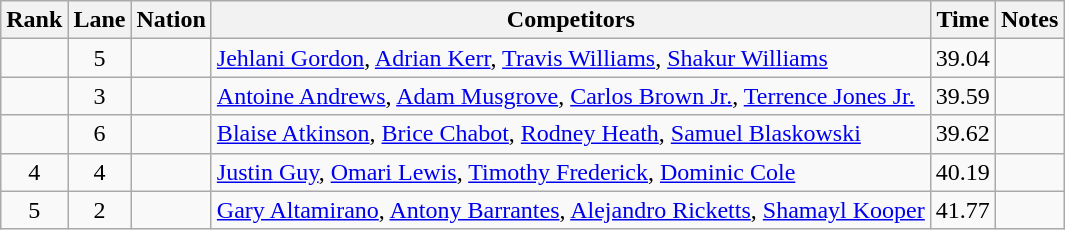<table class="wikitable sortable" style="text-align:center">
<tr>
<th>Rank</th>
<th>Lane</th>
<th>Nation</th>
<th>Competitors</th>
<th>Time</th>
<th>Notes</th>
</tr>
<tr>
<td></td>
<td>5</td>
<td align=left></td>
<td align=left><a href='#'>Jehlani Gordon</a>, <a href='#'>Adrian Kerr</a>, <a href='#'>Travis Williams</a>, <a href='#'>Shakur Williams</a></td>
<td>39.04</td>
<td></td>
</tr>
<tr>
<td></td>
<td>3</td>
<td align=left></td>
<td align=left><a href='#'>Antoine Andrews</a>, <a href='#'>Adam Musgrove</a>, <a href='#'>Carlos Brown Jr.</a>, <a href='#'>Terrence Jones Jr.</a></td>
<td>39.59</td>
<td></td>
</tr>
<tr>
<td></td>
<td>6</td>
<td align=left></td>
<td align=left><a href='#'>Blaise Atkinson</a>, <a href='#'>Brice Chabot</a>, <a href='#'>Rodney Heath</a>, <a href='#'>Samuel Blaskowski</a></td>
<td>39.62</td>
<td></td>
</tr>
<tr>
<td>4</td>
<td>4</td>
<td align=left></td>
<td align=left><a href='#'>Justin Guy</a>, <a href='#'>Omari Lewis</a>, <a href='#'>Timothy Frederick</a>, <a href='#'>Dominic Cole</a></td>
<td>40.19</td>
<td></td>
</tr>
<tr>
<td>5</td>
<td>2</td>
<td align=left></td>
<td align=left><a href='#'>Gary Altamirano</a>, <a href='#'>Antony Barrantes</a>, <a href='#'>Alejandro Ricketts</a>, <a href='#'>Shamayl Kooper</a></td>
<td>41.77</td>
<td></td>
</tr>
</table>
